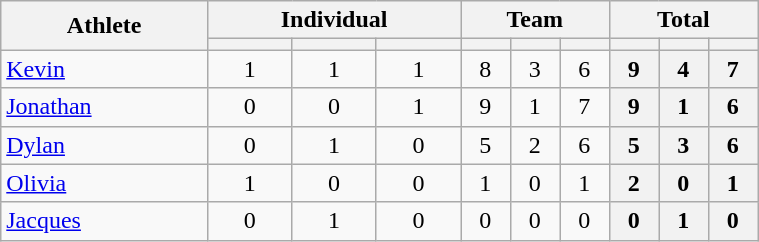<table class="wikitable" width=40% style="font-size:100%; text-align:center;">
<tr>
<th rowspan=2>Athlete</th>
<th colspan=3>Individual</th>
<th colspan=3>Team</th>
<th colspan=3>Total</th>
</tr>
<tr>
<th></th>
<th></th>
<th></th>
<th></th>
<th></th>
<th></th>
<th></th>
<th></th>
<th></th>
</tr>
<tr>
<td align=left><a href='#'>Kevin</a></td>
<td>1</td>
<td>1</td>
<td>1</td>
<td>8</td>
<td>3</td>
<td>6</td>
<th>9</th>
<th>4</th>
<th>7</th>
</tr>
<tr>
<td align=left><a href='#'>Jonathan</a></td>
<td>0</td>
<td>0</td>
<td>1</td>
<td>9</td>
<td>1</td>
<td>7</td>
<th>9</th>
<th>1</th>
<th>6</th>
</tr>
<tr>
<td align=left><a href='#'>Dylan</a></td>
<td>0</td>
<td>1</td>
<td>0</td>
<td>5</td>
<td>2</td>
<td>6</td>
<th>5</th>
<th>3</th>
<th>6</th>
</tr>
<tr>
<td align=left><a href='#'>Olivia</a></td>
<td>1</td>
<td>0</td>
<td>0</td>
<td>1</td>
<td>0</td>
<td>1</td>
<th>2</th>
<th>0</th>
<th>1</th>
</tr>
<tr>
<td align=left><a href='#'>Jacques</a></td>
<td>0</td>
<td>1</td>
<td>0</td>
<td>0</td>
<td>0</td>
<td>0</td>
<th>0</th>
<th>1</th>
<th>0</th>
</tr>
</table>
